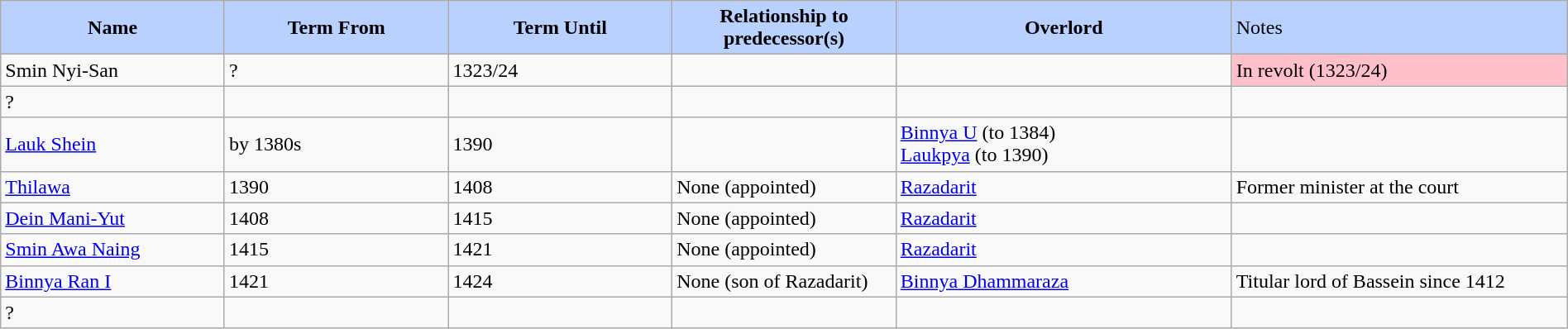<table width=100% class="wikitable">
<tr>
<th style="background-color:#B9D1FF" width=10%>Name</th>
<th style="background-color:#B9D1FF" width=10%>Term From</th>
<th style="background-color:#B9D1FF" width=10%>Term Until</th>
<th style="background-color:#B9D1FF" width=10%>Relationship to predecessor(s)</th>
<th style="background-color:#B9D1FF" width=15%>Overlord</th>
<td style="background-color:#B9D1FF" width=15%>Notes</td>
</tr>
<tr>
<td>Smin Nyi-San</td>
<td>?</td>
<td>1323/24</td>
<td></td>
<td></td>
<td align="left" style="background-color:#FFC0CB">In revolt (1323/24)</td>
</tr>
<tr>
<td>?</td>
<td></td>
<td></td>
<td></td>
<td></td>
</tr>
<tr>
<td><a href='#'>Lauk Shein</a></td>
<td>by 1380s</td>
<td>1390</td>
<td></td>
<td><a href='#'>Binnya U</a> (to 1384) <br> <a href='#'>Laukpya</a> (to 1390)</td>
<td></td>
</tr>
<tr>
<td><a href='#'>Thilawa</a></td>
<td>1390</td>
<td>1408</td>
<td>None (appointed)</td>
<td><a href='#'>Razadarit</a></td>
<td>Former minister at the court</td>
</tr>
<tr>
<td><a href='#'>Dein Mani-Yut</a></td>
<td>1408</td>
<td>1415</td>
<td>None (appointed)</td>
<td><a href='#'>Razadarit</a></td>
<td></td>
</tr>
<tr>
<td><a href='#'>Smin Awa Naing</a></td>
<td>1415</td>
<td>1421</td>
<td>None (appointed)</td>
<td><a href='#'>Razadarit</a></td>
<td></td>
</tr>
<tr>
<td><a href='#'>Binnya Ran I</a></td>
<td>1421</td>
<td>1424</td>
<td>None (son of Razadarit)</td>
<td><a href='#'>Binnya Dhammaraza</a></td>
<td>Titular lord of Bassein since 1412</td>
</tr>
<tr>
<td>?</td>
<td></td>
<td></td>
<td></td>
<td></td>
<td></td>
</tr>
</table>
